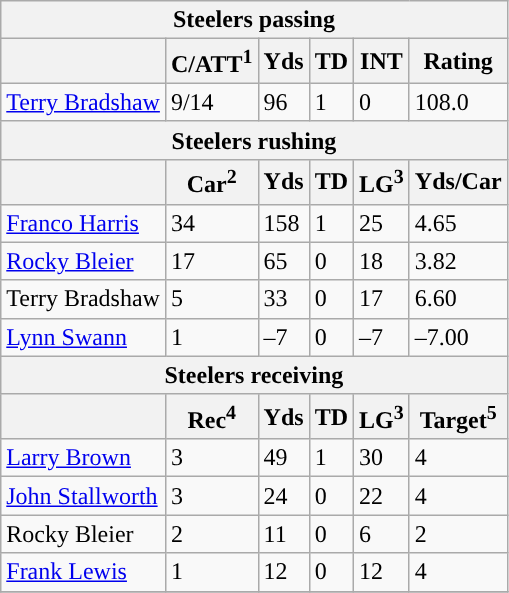<table class="wikitable">
<tr>
<th colspan="6">Steelers passing</th>
</tr>
<tr>
<th></th>
<th>C/ATT<sup>1</sup></th>
<th>Yds</th>
<th>TD</th>
<th>INT</th>
<th>Rating</th>
</tr>
<tr>
<td><a href='#'>Terry Bradshaw</a></td>
<td>9/14</td>
<td>96</td>
<td>1</td>
<td>0</td>
<td>108.0</td>
</tr>
<tr>
<th colspan="6">Steelers rushing</th>
</tr>
<tr>
<th></th>
<th>Car<sup>2</sup></th>
<th>Yds</th>
<th>TD</th>
<th>LG<sup>3</sup></th>
<th>Yds/Car</th>
</tr>
<tr>
<td><a href='#'>Franco Harris</a></td>
<td>34</td>
<td>158</td>
<td>1</td>
<td>25</td>
<td>4.65</td>
</tr>
<tr>
<td><a href='#'>Rocky Bleier</a></td>
<td>17</td>
<td>65</td>
<td>0</td>
<td>18</td>
<td>3.82</td>
</tr>
<tr>
<td>Terry Bradshaw</td>
<td>5</td>
<td>33</td>
<td>0</td>
<td>17</td>
<td>6.60</td>
</tr>
<tr>
<td><a href='#'>Lynn Swann</a></td>
<td>1</td>
<td>–7</td>
<td>0</td>
<td>–7</td>
<td>–7.00</td>
</tr>
<tr>
<th colspan="6">Steelers receiving</th>
</tr>
<tr>
<th></th>
<th>Rec<sup>4</sup></th>
<th>Yds</th>
<th>TD</th>
<th>LG<sup>3</sup></th>
<th>Target<sup>5</sup></th>
</tr>
<tr>
<td><a href='#'>Larry Brown</a></td>
<td>3</td>
<td>49</td>
<td>1</td>
<td>30</td>
<td>4</td>
</tr>
<tr>
<td><a href='#'>John Stallworth</a></td>
<td>3</td>
<td>24</td>
<td>0</td>
<td>22</td>
<td>4</td>
</tr>
<tr>
<td>Rocky Bleier</td>
<td>2</td>
<td>11</td>
<td>0</td>
<td>6</td>
<td>2</td>
</tr>
<tr>
<td><a href='#'>Frank Lewis</a></td>
<td>1</td>
<td>12</td>
<td>0</td>
<td>12</td>
<td>4</td>
</tr>
<tr>
</tr>
</table>
